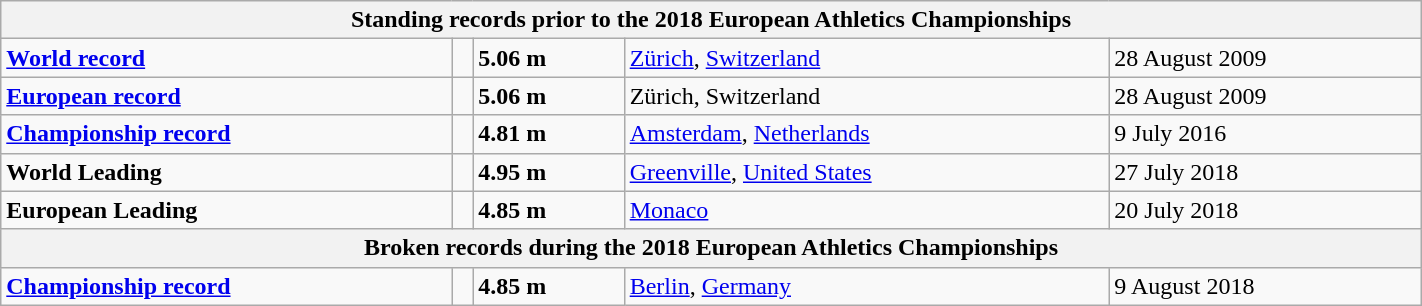<table class="wikitable" width=75%>
<tr>
<th colspan="5">Standing records prior to the 2018 European Athletics Championships</th>
</tr>
<tr>
<td><strong><a href='#'>World record</a></strong></td>
<td></td>
<td><strong>5.06 m</strong></td>
<td><a href='#'>Zürich</a>, <a href='#'>Switzerland</a></td>
<td>28 August 2009</td>
</tr>
<tr>
<td><strong><a href='#'>European record</a></strong></td>
<td></td>
<td><strong>5.06 m</strong></td>
<td>Zürich, Switzerland</td>
<td>28 August 2009</td>
</tr>
<tr>
<td><strong><a href='#'>Championship record</a></strong></td>
<td></td>
<td><strong>4.81 m</strong></td>
<td><a href='#'>Amsterdam</a>, <a href='#'>Netherlands</a></td>
<td>9 July 2016</td>
</tr>
<tr>
<td><strong>World Leading</strong></td>
<td></td>
<td><strong>4.95 m</strong></td>
<td><a href='#'>Greenville</a>, <a href='#'>United States</a></td>
<td>27 July 2018</td>
</tr>
<tr>
<td><strong>European Leading</strong></td>
<td></td>
<td><strong>4.85 m</strong></td>
<td><a href='#'>Monaco</a></td>
<td>20 July 2018</td>
</tr>
<tr>
<th colspan="5">Broken records during the 2018 European Athletics Championships</th>
</tr>
<tr>
<td><strong><a href='#'>Championship record</a></strong></td>
<td></td>
<td><strong>4.85 m</strong></td>
<td><a href='#'>Berlin</a>, <a href='#'>Germany</a></td>
<td>9 August 2018</td>
</tr>
</table>
